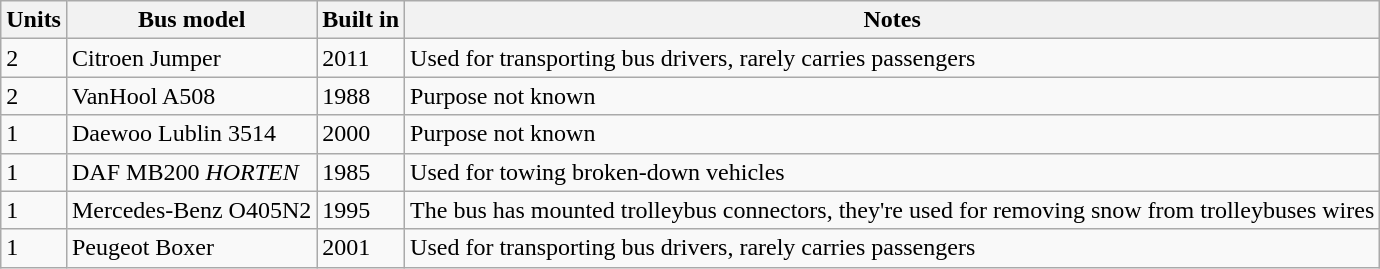<table class="wikitable sortable">
<tr>
<th><strong>Units</strong></th>
<th>Bus model</th>
<th>Built in</th>
<th>Notes</th>
</tr>
<tr>
<td>2</td>
<td>Citroen Jumper</td>
<td>2011</td>
<td>Used for transporting bus drivers, rarely carries passengers</td>
</tr>
<tr>
<td>2</td>
<td>VanHool A508</td>
<td>1988</td>
<td>Purpose not known</td>
</tr>
<tr>
<td>1</td>
<td>Daewoo Lublin 3514</td>
<td>2000</td>
<td>Purpose not known</td>
</tr>
<tr>
<td>1</td>
<td>DAF MB200 <em>HORTEN</em></td>
<td>1985</td>
<td>Used for towing broken-down vehicles</td>
</tr>
<tr>
<td>1</td>
<td>Mercedes-Benz O405N2</td>
<td>1995</td>
<td>The bus has mounted trolleybus connectors, they're used for removing snow from trolleybuses wires</td>
</tr>
<tr>
<td>1</td>
<td>Peugeot Boxer</td>
<td>2001</td>
<td>Used for transporting bus drivers, rarely carries passengers</td>
</tr>
</table>
